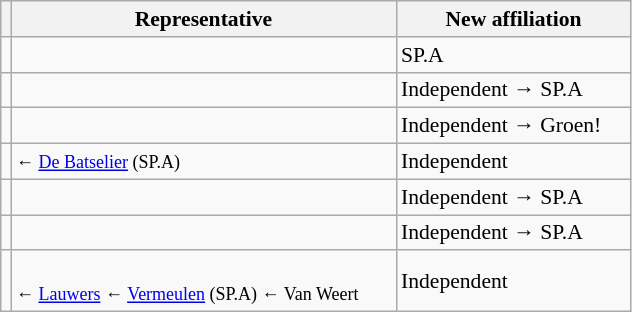<table class="sortable wikitable" style="text-align:left; font-size:90%">
<tr>
<th></th>
<th width="250">Representative</th>
<th width="150">New affiliation</th>
</tr>
<tr>
<td></td>
<td></td>
<td>SP.A</td>
</tr>
<tr>
<td></td>
<td></td>
<td>Independent → SP.A</td>
</tr>
<tr>
<td></td>
<td></td>
<td>Independent → Groen!</td>
</tr>
<tr>
<td></td>
<td> <small>← <a href='#'>De Batselier</a> (SP.A)</small></td>
<td>Independent</td>
</tr>
<tr>
<td></td>
<td></td>
<td>Independent → SP.A</td>
</tr>
<tr>
<td></td>
<td></td>
<td>Independent → SP.A</td>
</tr>
<tr>
<td></td>
<td><br><small> ← <a href='#'>Lauwers</a> ← <a href='#'>Vermeulen</a> (SP.A) ← Van Weert</small></td>
<td>Independent</td>
</tr>
</table>
